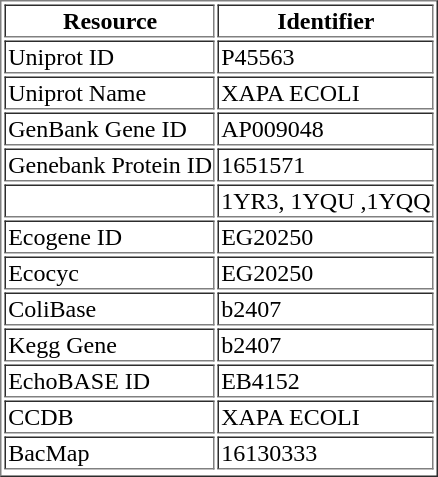<table style="float:right;" border="1">
<tr>
<th>Resource</th>
<th>Identifier</th>
</tr>
<tr>
<td>Uniprot ID</td>
<td>P45563</td>
</tr>
<tr>
<td>Uniprot Name</td>
<td>XAPA ECOLI</td>
</tr>
<tr>
<td>GenBank Gene ID</td>
<td>AP009048</td>
</tr>
<tr>
<td>Genebank Protein ID</td>
<td>1651571</td>
</tr>
<tr>
<td></td>
<td>1YR3, 1YQU ,1YQQ</td>
</tr>
<tr>
<td>Ecogene ID</td>
<td>EG20250</td>
</tr>
<tr>
<td>Ecocyc</td>
<td>EG20250</td>
</tr>
<tr>
<td>ColiBase</td>
<td>b2407</td>
</tr>
<tr>
<td>Kegg Gene</td>
<td>b2407</td>
</tr>
<tr>
<td>EchoBASE ID</td>
<td>EB4152</td>
</tr>
<tr>
<td>CCDB</td>
<td>XAPA ECOLI</td>
</tr>
<tr>
<td>BacMap</td>
<td>16130333</td>
</tr>
<tr>
</tr>
</table>
